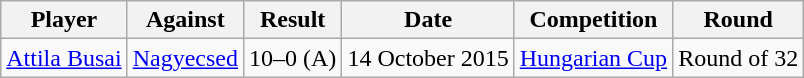<table class="wikitable sortable">
<tr>
<th>Player</th>
<th>Against</th>
<th style="text-align:center">Result</th>
<th>Date</th>
<th style="text-align:center">Competition</th>
<th>Round</th>
</tr>
<tr>
<td> <a href='#'>Attila Busai</a></td>
<td><a href='#'>Nagyecsed</a></td>
<td>10–0 (A)</td>
<td>14 October 2015</td>
<td><a href='#'>Hungarian Cup</a></td>
<td>Round of 32</td>
</tr>
</table>
